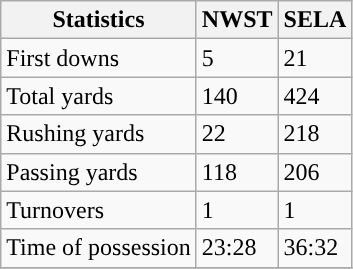<table class="wikitable" style="float: left;">
<tr>
<th>Statistics</th>
<th>NWST</th>
<th>SELA</th>
</tr>
<tr>
<td>First downs</td>
<td>5</td>
<td>21</td>
</tr>
<tr>
<td>Total yards</td>
<td>140</td>
<td>424</td>
</tr>
<tr>
<td>Rushing yards</td>
<td>22</td>
<td>218</td>
</tr>
<tr>
<td>Passing yards</td>
<td>118</td>
<td>206</td>
</tr>
<tr>
<td>Turnovers</td>
<td>1</td>
<td>1</td>
</tr>
<tr>
<td>Time of possession</td>
<td>23:28</td>
<td>36:32</td>
</tr>
<tr>
</tr>
</table>
